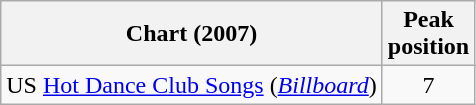<table class="wikitable">
<tr>
<th align="left">Chart (2007)</th>
<th align="left">Peak<br>position</th>
</tr>
<tr>
<td>US <a href='#'>Hot Dance Club Songs</a> (<em><a href='#'>Billboard</a></em>)</td>
<td style="text-align:center;">7</td>
</tr>
</table>
